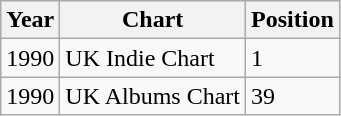<table class="wikitable">
<tr>
<th>Year</th>
<th>Chart</th>
<th>Position</th>
</tr>
<tr>
<td>1990</td>
<td>UK Indie Chart</td>
<td>1</td>
</tr>
<tr>
<td>1990</td>
<td>UK Albums Chart</td>
<td>39</td>
</tr>
</table>
